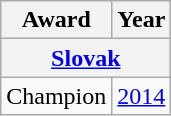<table class="wikitable">
<tr>
<th>Award</th>
<th>Year</th>
</tr>
<tr>
<th colspan="3"><a href='#'>Slovak</a></th>
</tr>
<tr>
<td>Champion</td>
<td><a href='#'>2014</a></td>
</tr>
</table>
